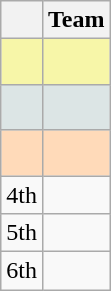<table class="wikitable" style="text-align:center">
<tr>
<th width=15></th>
<th>Team</th>
</tr>
<tr bgcolor="#F7F6A8">
<td align="center" style="height:23px"></td>
<td align=left></td>
</tr>
<tr bgcolor="#DCE5E5">
<td align="center" style="height:23px"></td>
<td align=left></td>
</tr>
<tr bgcolor="#FFDAB9">
<td align="center" style="height:23px"></td>
<td align=left></td>
</tr>
<tr>
<td>4th</td>
<td align=left></td>
</tr>
<tr>
<td>5th</td>
<td align=left></td>
</tr>
<tr>
<td>6th</td>
<td align=left></td>
</tr>
</table>
